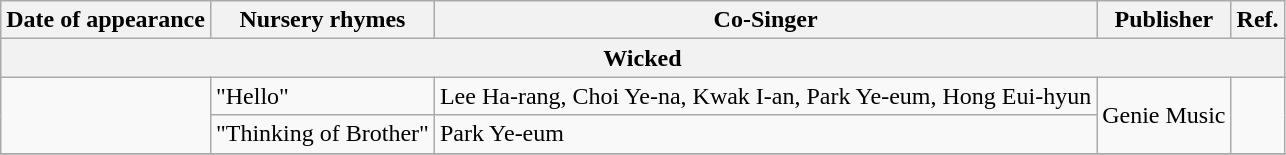<table class="wikitable sortable">
<tr>
<th>Date of appearance</th>
<th>Nursery rhymes</th>
<th>Co-Singer</th>
<th class="unsortable">Publisher</th>
<th class="unsortable">Ref.</th>
</tr>
<tr>
<th colspan=5>Wicked</th>
</tr>
<tr>
<td rowspan=2></td>
<td>"Hello"</td>
<td>Lee Ha-rang, Choi Ye-na, Kwak I-an, Park Ye-eum, Hong Eui-hyun</td>
<td rowspan=2>Genie Music</td>
<td rowspan=2></td>
</tr>
<tr>
<td>"Thinking of Brother"</td>
<td>Park Ye-eum</td>
</tr>
<tr>
</tr>
</table>
